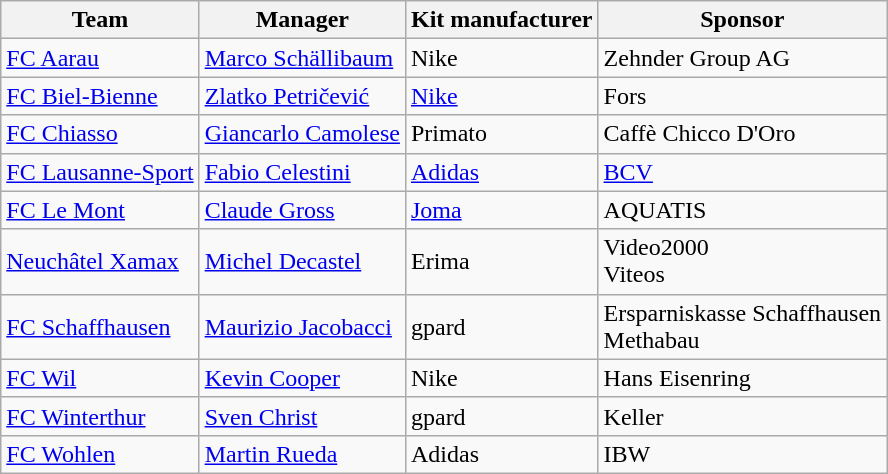<table class="wikitable sortable">
<tr>
<th>Team</th>
<th>Manager</th>
<th>Kit manufacturer</th>
<th>Sponsor</th>
</tr>
<tr>
<td><a href='#'>FC Aarau</a></td>
<td> <a href='#'>Marco Schällibaum</a></td>
<td>Nike</td>
<td>Zehnder Group AG</td>
</tr>
<tr>
<td><a href='#'>FC Biel-Bienne</a></td>
<td> <a href='#'>Zlatko Petričević</a></td>
<td><a href='#'>Nike</a></td>
<td>Fors</td>
</tr>
<tr>
<td><a href='#'>FC Chiasso</a></td>
<td> <a href='#'>Giancarlo Camolese</a></td>
<td>Primato</td>
<td>Caffè Chicco D'Oro</td>
</tr>
<tr>
<td><a href='#'>FC Lausanne-Sport</a></td>
<td> <a href='#'>Fabio Celestini</a></td>
<td><a href='#'>Adidas</a></td>
<td><a href='#'>BCV</a></td>
</tr>
<tr>
<td><a href='#'>FC Le Mont</a></td>
<td> <a href='#'>Claude Gross</a></td>
<td><a href='#'>Joma</a></td>
<td>AQUATIS</td>
</tr>
<tr>
<td><a href='#'>Neuchâtel Xamax</a></td>
<td> <a href='#'>Michel Decastel</a></td>
<td>Erima</td>
<td>Video2000<br>Viteos</td>
</tr>
<tr>
<td><a href='#'>FC Schaffhausen</a></td>
<td> <a href='#'>Maurizio Jacobacci</a></td>
<td>gpard</td>
<td>Ersparniskasse Schaffhausen<br>Methabau</td>
</tr>
<tr>
<td><a href='#'>FC Wil</a></td>
<td> <a href='#'>Kevin Cooper</a></td>
<td>Nike</td>
<td>Hans Eisenring</td>
</tr>
<tr>
<td><a href='#'>FC Winterthur</a></td>
<td> <a href='#'>Sven Christ</a></td>
<td>gpard</td>
<td>Keller</td>
</tr>
<tr>
<td><a href='#'>FC Wohlen</a></td>
<td> <a href='#'>Martin Rueda</a></td>
<td>Adidas</td>
<td>IBW</td>
</tr>
</table>
